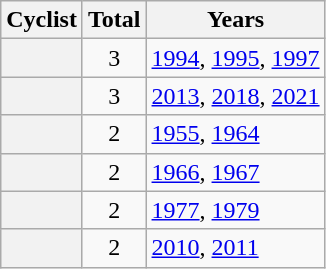<table class="wikitable plainrowheaders sortable">
<tr>
<th scope="col">Cyclist</th>
<th scope="col">Total</th>
<th scope="col" class="unsortable">Years</th>
</tr>
<tr>
<th scope="row"></th>
<td style="text-align:center;">3</td>
<td><a href='#'>1994</a>, <a href='#'>1995</a>, <a href='#'>1997</a></td>
</tr>
<tr>
<th scope="row"></th>
<td style="text-align:center;">3</td>
<td><a href='#'>2013</a>, <a href='#'>2018</a>, <a href='#'>2021</a></td>
</tr>
<tr>
<th scope="row"></th>
<td style="text-align:center;">2</td>
<td><a href='#'>1955</a>, <a href='#'>1964</a></td>
</tr>
<tr>
<th scope="row"></th>
<td style="text-align:center;">2</td>
<td><a href='#'>1966</a>, <a href='#'>1967</a></td>
</tr>
<tr>
<th scope="row"></th>
<td style="text-align:center;">2</td>
<td><a href='#'>1977</a>, <a href='#'>1979</a></td>
</tr>
<tr>
<th scope="row"></th>
<td style="text-align:center;">2</td>
<td><a href='#'>2010</a>, <a href='#'>2011</a></td>
</tr>
</table>
